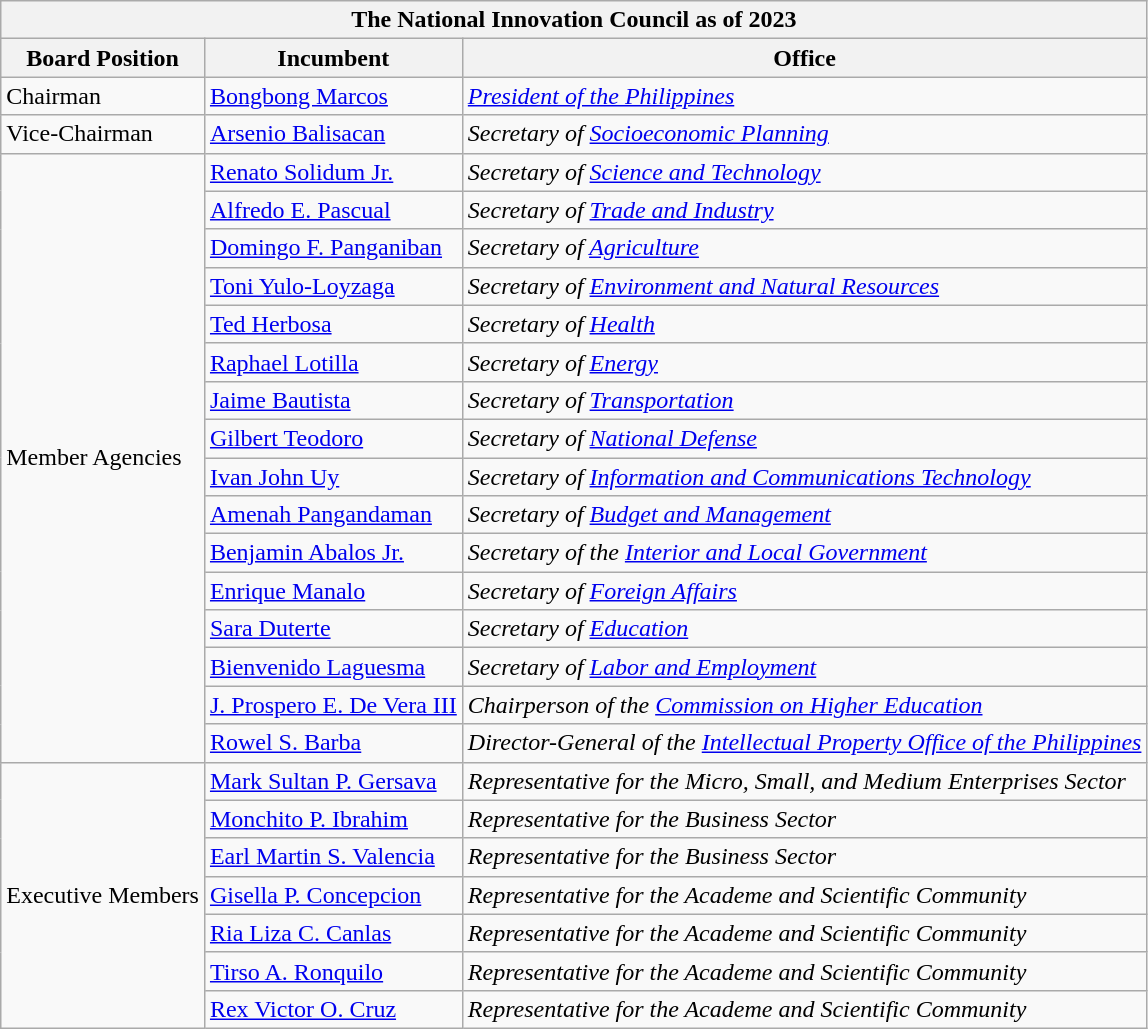<table class="wikitable">
<tr>
<th colspan="3">The National Innovation Council as of 2023</th>
</tr>
<tr>
<th>Board Position</th>
<th>Incumbent</th>
<th>Office</th>
</tr>
<tr>
<td>Chairman</td>
<td><a href='#'>Bongbong Marcos</a></td>
<td><em><a href='#'>President of the Philippines</a></em></td>
</tr>
<tr>
<td>Vice-Chairman</td>
<td><a href='#'>Arsenio Balisacan</a></td>
<td><em>Secretary of <a href='#'>Socioeconomic Planning</a></em></td>
</tr>
<tr>
<td rowspan="16">Member Agencies</td>
<td><a href='#'>Renato Solidum Jr.</a></td>
<td><em>Secretary of <a href='#'>Science and Technology</a></em></td>
</tr>
<tr>
<td><a href='#'>Alfredo E. Pascual</a></td>
<td><em>Secretary of <a href='#'>Trade and Industry</a></em></td>
</tr>
<tr>
<td><a href='#'>Domingo F. Panganiban</a></td>
<td><em>Secretary of <a href='#'>Agriculture</a></em></td>
</tr>
<tr>
<td><a href='#'>Toni Yulo-Loyzaga</a></td>
<td><em>Secretary of <a href='#'>Environment and Natural Resources</a></em></td>
</tr>
<tr>
<td><a href='#'>Ted Herbosa</a></td>
<td><em>Secretary of <a href='#'>Health</a></em></td>
</tr>
<tr>
<td><a href='#'>Raphael Lotilla</a></td>
<td><em>Secretary of <a href='#'>Energy</a></em></td>
</tr>
<tr>
<td><a href='#'>Jaime Bautista</a></td>
<td><em>Secretary of <a href='#'>Transportation</a></em></td>
</tr>
<tr>
<td><a href='#'>Gilbert Teodoro</a></td>
<td><em>Secretary of <a href='#'>National Defense</a></em></td>
</tr>
<tr>
<td><a href='#'>Ivan John Uy</a></td>
<td><em>Secretary of <a href='#'>Information and Communications Technology</a></em></td>
</tr>
<tr>
<td><a href='#'>Amenah Pangandaman</a></td>
<td><em>Secretary of <a href='#'>Budget and Management</a></em></td>
</tr>
<tr>
<td><a href='#'>Benjamin Abalos Jr.</a></td>
<td><em>Secretary of the <a href='#'>Interior and Local Government</a></em></td>
</tr>
<tr>
<td><a href='#'>Enrique Manalo</a></td>
<td><em>Secretary of <a href='#'>Foreign Affairs</a></em></td>
</tr>
<tr>
<td><a href='#'>Sara Duterte</a></td>
<td><em>Secretary of <a href='#'>Education</a></em></td>
</tr>
<tr>
<td><a href='#'>Bienvenido Laguesma</a></td>
<td><em>Secretary of <a href='#'>Labor and Employment</a></em></td>
</tr>
<tr>
<td><a href='#'>J. Prospero E. De Vera III</a></td>
<td><em>Chairperson of the <a href='#'>Commission on Higher Education</a></em></td>
</tr>
<tr>
<td><a href='#'>Rowel S. Barba</a></td>
<td><em>Director-General of the <a href='#'>Intellectual Property Office of the Philippines</a></em></td>
</tr>
<tr>
<td rowspan="7">Executive Members</td>
<td><a href='#'>Mark Sultan P. Gersava</a></td>
<td><em>Representative for the Micro, Small, and Medium Enterprises Sector</em></td>
</tr>
<tr>
<td><a href='#'>Monchito P. Ibrahim</a></td>
<td><em>Representative for the Business Sector</em></td>
</tr>
<tr>
<td><a href='#'>Earl Martin S. Valencia</a></td>
<td><em>Representative for the Business Sector</em></td>
</tr>
<tr>
<td><a href='#'>Gisella P. Concepcion</a></td>
<td><em>Representative for the Academe and Scientific Community</em></td>
</tr>
<tr>
<td><a href='#'>Ria Liza C. Canlas</a></td>
<td><em>Representative for the Academe and Scientific Community</em></td>
</tr>
<tr>
<td><a href='#'>Tirso A. Ronquilo</a></td>
<td><em>Representative for the Academe and Scientific Community</em></td>
</tr>
<tr>
<td><a href='#'>Rex Victor O. Cruz</a></td>
<td><em>Representative for the Academe and Scientific Community</em></td>
</tr>
</table>
